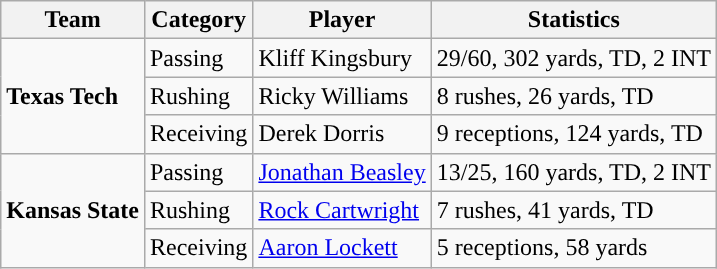<table class="wikitable" style="float: left;">
<tr>
<th>Team</th>
<th>Category</th>
<th>Player</th>
<th>Statistics</th>
</tr>
<tr>
<td rowspan=3><strong>Texas Tech</strong></td>
<td>Passing</td>
<td>Kliff Kingsbury</td>
<td>29/60, 302 yards, TD, 2 INT</td>
</tr>
<tr>
<td>Rushing</td>
<td>Ricky Williams</td>
<td>8 rushes, 26 yards, TD</td>
</tr>
<tr>
<td>Receiving</td>
<td>Derek Dorris</td>
<td>9 receptions, 124 yards, TD</td>
</tr>
<tr>
<td rowspan=3><strong>Kansas State</strong></td>
<td>Passing</td>
<td><a href='#'>Jonathan Beasley</a></td>
<td>13/25, 160 yards, TD, 2 INT</td>
</tr>
<tr>
<td>Rushing</td>
<td><a href='#'>Rock Cartwright</a></td>
<td>7 rushes, 41 yards, TD</td>
</tr>
<tr>
<td>Receiving</td>
<td><a href='#'>Aaron Lockett</a></td>
<td>5 receptions, 58 yards</td>
</tr>
</table>
